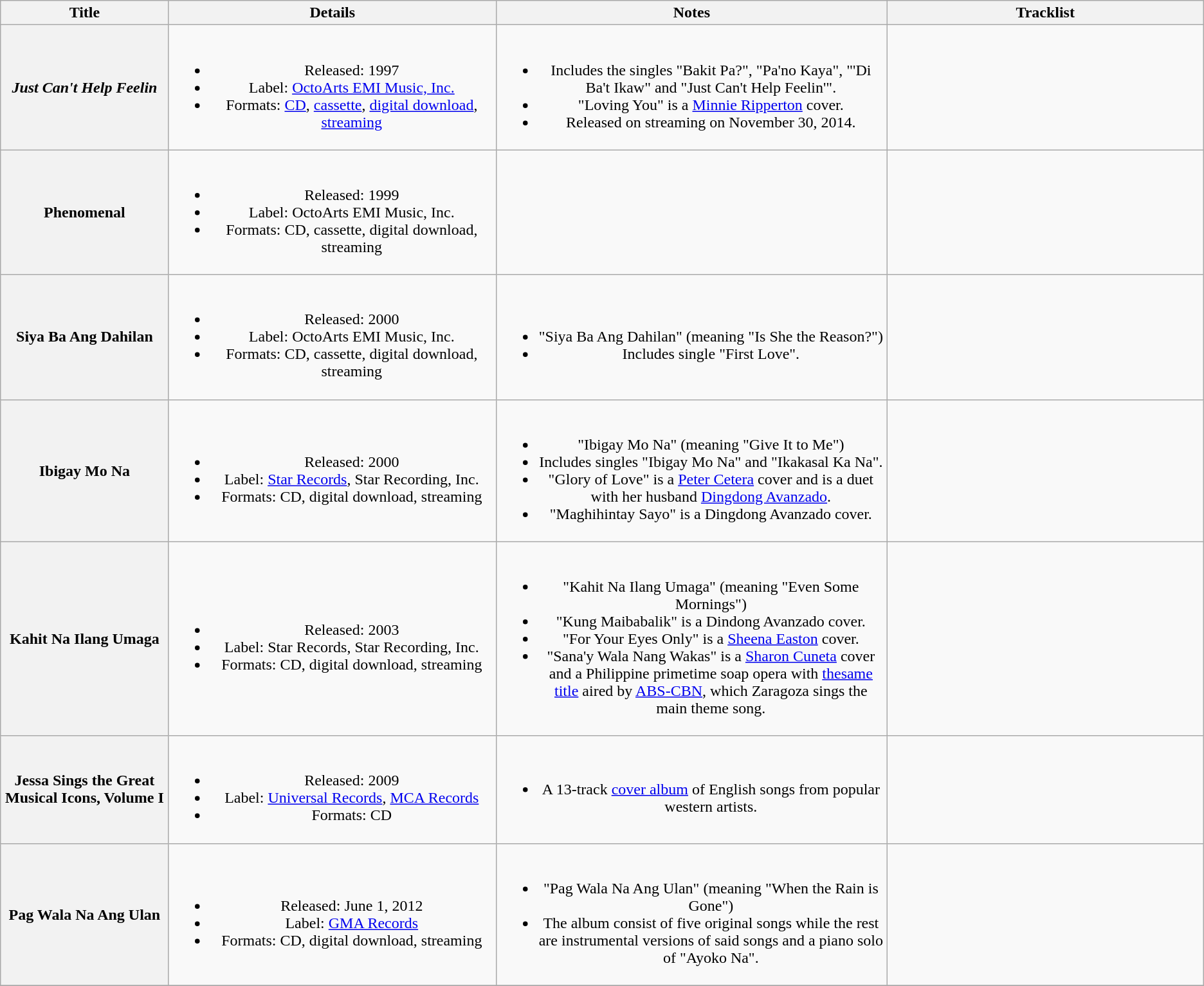<table class="wikitable plainrowheaders" style="text-align:center;">
<tr>
<th scope="col" style="width:12em;">Title</th>
<th scope="col" style="width:25em;">Details</th>
<th scope="col" style="width:30em;">Notes</th>
<th scope="col" style="width:25em;">Tracklist</th>
</tr>
<tr>
<th scope="row"><em>Just Can't Help Feelin<strong></th>
<td><br><ul><li>Released: 1997</li><li>Label: <a href='#'>OctoArts EMI Music, Inc.</a></li><li>Formats: <a href='#'>CD</a>, <a href='#'>cassette</a>, <a href='#'>digital download</a>, <a href='#'>streaming</a></li></ul></td>
<td><br><ul><li>Includes the singles "Bakit Pa?", "Pa'no Kaya", "'Di Ba't Ikaw" and "Just Can't Help Feelin'".</li><li>"Loving You" is a <a href='#'>Minnie Ripperton</a> cover.</li><li>Released on streaming on November 30, 2014.</li></ul></td>
<td><br></td>
</tr>
<tr>
<th scope="row"></em>Phenomenal<em></th>
<td><br><ul><li>Released: 1999</li><li>Label: OctoArts EMI Music, Inc.</li><li>Formats: CD, cassette, digital download, streaming</li></ul></td>
<td></td>
<td><br></td>
</tr>
<tr>
<th scope="row"></em>Siya Ba Ang Dahilan<em></th>
<td><br><ul><li>Released: 2000</li><li>Label: OctoArts EMI Music, Inc.</li><li>Formats: CD, cassette, digital download, streaming</li></ul></td>
<td><br><ul><li>"Siya Ba Ang Dahilan" (meaning "Is She the Reason?")</li><li>Includes single "First Love".</li></ul></td>
<td><br></td>
</tr>
<tr>
<th scope="row"></em>Ibigay Mo Na<em></th>
<td><br><ul><li>Released: 2000</li><li>Label: <a href='#'>Star Records</a>, Star Recording, Inc.</li><li>Formats: CD, digital download, streaming</li></ul></td>
<td><br><ul><li>"Ibigay Mo Na" (meaning "Give It to Me")</li><li>Includes singles "Ibigay Mo Na" and "Ikakasal Ka Na".</li><li>"Glory of Love" is a <a href='#'>Peter Cetera</a> cover and is a duet with her husband <a href='#'>Dingdong Avanzado</a>.</li><li>"Maghihintay Sayo" is a Dingdong Avanzado cover.</li></ul></td>
<td><br></td>
</tr>
<tr>
<th scope="row"></em>Kahit Na Ilang Umaga<em></th>
<td><br><ul><li>Released: 2003</li><li>Label: Star Records, Star Recording, Inc.</li><li>Formats: CD, digital download, streaming</li></ul></td>
<td><br><ul><li>"Kahit Na Ilang Umaga" (meaning "Even Some Mornings")</li><li>"Kung Maibabalik" is a Dindong Avanzado cover.</li><li>"For Your Eyes Only" is a <a href='#'>Sheena Easton</a> cover.</li><li>"Sana'y Wala Nang Wakas" is a <a href='#'>Sharon Cuneta</a> cover and a Philippine primetime soap opera with <a href='#'>thesame title</a> aired by <a href='#'>ABS-CBN</a>, which Zaragoza sings the main theme song.</li></ul></td>
<td><br></td>
</tr>
<tr>
<th scope="row"></em>Jessa Sings the Great Musical Icons, Volume I<em></th>
<td><br><ul><li>Released: 2009</li><li>Label: <a href='#'>Universal Records</a>, <a href='#'>MCA Records</a></li><li>Formats: CD</li></ul></td>
<td><br><ul><li>A 13-track <a href='#'>cover album</a> of English songs from popular western artists.</li></ul></td>
<td></td>
</tr>
<tr>
<th scope="row"></em>Pag Wala Na Ang Ulan<em></th>
<td><br><ul><li>Released: June 1, 2012</li><li>Label: <a href='#'>GMA Records</a></li><li>Formats: CD, digital download, streaming</li></ul></td>
<td><br><ul><li>"Pag Wala Na Ang Ulan" (meaning "When the Rain is Gone")</li><li>The album consist of five original songs while the rest are instrumental versions of said songs and a piano solo of "Ayoko Na".</li></ul></td>
<td><br></td>
</tr>
<tr>
</tr>
</table>
